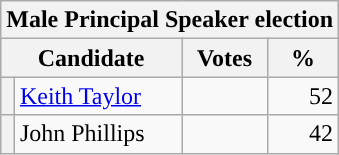<table class="wikitable">
<tr>
<th colspan="4">Male Principal Speaker election</th>
</tr>
<tr style="background:#e9e9e9;">
<th colspan="2">Candidate</th>
<th style="width: 50px">Votes</th>
<th style="width: 40px">%</th>
</tr>
<tr>
<th style="background-color: "></th>
<td><a href='#'>Keith Taylor</a></td>
<td style="text-align:right;"></td>
<td style="text-align:right;">52</td>
</tr>
<tr>
<th style="background-color: "></th>
<td>John Phillips</td>
<td style="text-align:right;"></td>
<td style="text-align:right;">42</td>
</tr>
</table>
